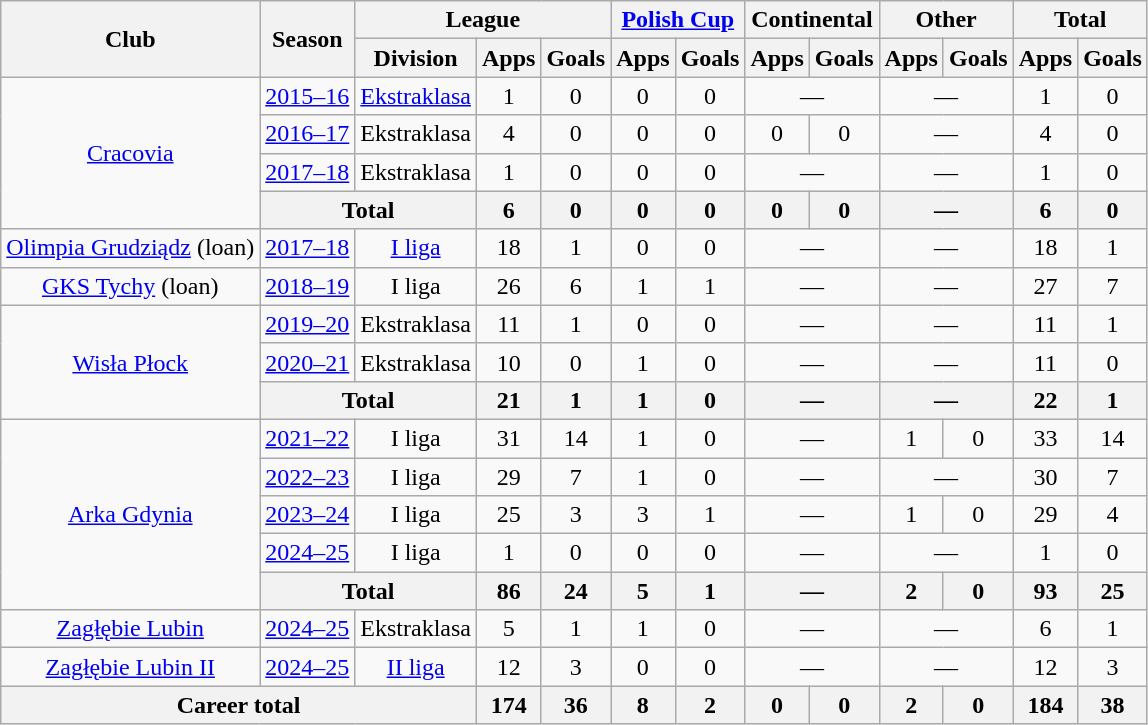<table class="wikitable" style="text-align: center;">
<tr>
<th rowspan="2">Club</th>
<th rowspan="2">Season</th>
<th colspan="3">League</th>
<th colspan="2"><a href='#'>Polish Cup</a></th>
<th colspan="2">Continental</th>
<th colspan="2">Other</th>
<th colspan="2">Total</th>
</tr>
<tr>
<th>Division</th>
<th>Apps</th>
<th>Goals</th>
<th>Apps</th>
<th>Goals</th>
<th>Apps</th>
<th>Goals</th>
<th>Apps</th>
<th>Goals</th>
<th>Apps</th>
<th>Goals</th>
</tr>
<tr>
<td rowspan="4"><a href='#'>Cracovia</a></td>
<td><a href='#'>2015–16</a></td>
<td><a href='#'>Ekstraklasa</a></td>
<td>1</td>
<td>0</td>
<td>0</td>
<td>0</td>
<td colspan="2">—</td>
<td colspan="2">—</td>
<td>1</td>
<td>0</td>
</tr>
<tr>
<td><a href='#'>2016–17</a></td>
<td>Ekstraklasa</td>
<td>4</td>
<td>0</td>
<td>0</td>
<td>0</td>
<td>0</td>
<td>0</td>
<td colspan="2">—</td>
<td>4</td>
<td>0</td>
</tr>
<tr>
<td><a href='#'>2017–18</a></td>
<td>Ekstraklasa</td>
<td>1</td>
<td>0</td>
<td>0</td>
<td>0</td>
<td colspan="2">—</td>
<td colspan="2">—</td>
<td>1</td>
<td>0</td>
</tr>
<tr>
<th colspan="2">Total</th>
<th>6</th>
<th>0</th>
<th>0</th>
<th>0</th>
<th>0</th>
<th>0</th>
<th colspan="2">—</th>
<th>6</th>
<th>0</th>
</tr>
<tr>
<td><a href='#'>Olimpia Grudziądz</a> (loan)</td>
<td><a href='#'>2017–18</a></td>
<td><a href='#'>I liga</a></td>
<td>18</td>
<td>1</td>
<td>0</td>
<td>0</td>
<td colspan="2">—</td>
<td colspan="2">—</td>
<td>18</td>
<td>1</td>
</tr>
<tr>
<td><a href='#'>GKS Tychy</a> (loan)</td>
<td><a href='#'>2018–19</a></td>
<td>I liga</td>
<td>26</td>
<td>6</td>
<td>1</td>
<td>1</td>
<td colspan="2">—</td>
<td colspan="2">—</td>
<td>27</td>
<td>7</td>
</tr>
<tr>
<td rowspan="3"><a href='#'>Wisła Płock</a></td>
<td><a href='#'>2019–20</a></td>
<td>Ekstraklasa</td>
<td>11</td>
<td>1</td>
<td>0</td>
<td>0</td>
<td colspan="2">—</td>
<td colspan="2">—</td>
<td>11</td>
<td>1</td>
</tr>
<tr>
<td><a href='#'>2020–21</a></td>
<td>Ekstraklasa</td>
<td>10</td>
<td>0</td>
<td>1</td>
<td>0</td>
<td colspan="2">—</td>
<td colspan="2">—</td>
<td>11</td>
<td>0</td>
</tr>
<tr>
<th colspan="2">Total</th>
<th>21</th>
<th>1</th>
<th>1</th>
<th>0</th>
<th colspan="2">—</th>
<th colspan="2">—</th>
<th>22</th>
<th>1</th>
</tr>
<tr>
<td rowspan="5"><a href='#'>Arka Gdynia</a></td>
<td><a href='#'>2021–22</a></td>
<td>I liga</td>
<td>31</td>
<td>14</td>
<td>1</td>
<td>0</td>
<td colspan="2">—</td>
<td>1</td>
<td>0</td>
<td>33</td>
<td>14</td>
</tr>
<tr>
<td><a href='#'>2022–23</a></td>
<td>I liga</td>
<td>29</td>
<td>7</td>
<td>1</td>
<td>0</td>
<td colspan="2">—</td>
<td colspan="2">—</td>
<td>30</td>
<td>7</td>
</tr>
<tr>
<td><a href='#'>2023–24</a></td>
<td>I liga</td>
<td>25</td>
<td>3</td>
<td>3</td>
<td>1</td>
<td colspan="2">—</td>
<td>1</td>
<td>0</td>
<td>29</td>
<td>4</td>
</tr>
<tr>
<td><a href='#'>2024–25</a></td>
<td>I liga</td>
<td>1</td>
<td>0</td>
<td>0</td>
<td>0</td>
<td colspan="2">—</td>
<td colspan="2">—</td>
<td>1</td>
<td>0</td>
</tr>
<tr>
<th colspan="2">Total</th>
<th>86</th>
<th>24</th>
<th>5</th>
<th>1</th>
<th colspan="2">—</th>
<th>2</th>
<th>0</th>
<th>93</th>
<th>25</th>
</tr>
<tr>
<td><a href='#'>Zagłębie Lubin</a></td>
<td><a href='#'>2024–25</a></td>
<td>Ekstraklasa</td>
<td>5</td>
<td>1</td>
<td>1</td>
<td>0</td>
<td colspan="2">—</td>
<td colspan="2">—</td>
<td>6</td>
<td>1</td>
</tr>
<tr>
<td><a href='#'>Zagłębie Lubin II</a></td>
<td><a href='#'>2024–25</a></td>
<td><a href='#'>II liga</a></td>
<td>12</td>
<td>3</td>
<td>0</td>
<td>0</td>
<td colspan="2">—</td>
<td colspan="2">—</td>
<td>12</td>
<td>3</td>
</tr>
<tr>
<th colspan="3">Career total</th>
<th>174</th>
<th>36</th>
<th>8</th>
<th>2</th>
<th>0</th>
<th>0</th>
<th>2</th>
<th>0</th>
<th>184</th>
<th>38</th>
</tr>
</table>
